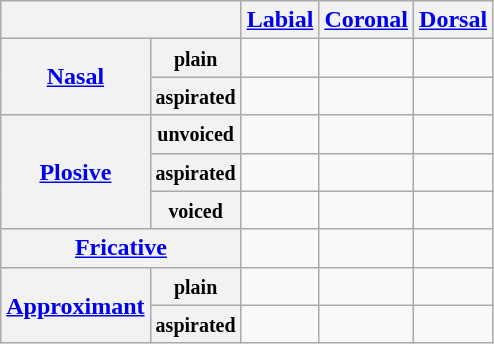<table class="wikitable" style="text-align: center;">
<tr>
<th colspan="2"></th>
<th><a href='#'>Labial</a></th>
<th><a href='#'>Coronal</a></th>
<th><a href='#'>Dorsal</a></th>
</tr>
<tr>
<th rowspan="2"><a href='#'>Nasal</a></th>
<th><small>plain</small></th>
<td></td>
<td></td>
<td></td>
</tr>
<tr>
<th><small>aspirated</small></th>
<td></td>
<td></td>
<td></td>
</tr>
<tr>
<th rowspan="3"><a href='#'>Plosive</a></th>
<th><small>unvoiced</small></th>
<td></td>
<td></td>
<td></td>
</tr>
<tr>
<th><small>aspirated</small></th>
<td></td>
<td></td>
<td></td>
</tr>
<tr>
<th><small>voiced</small></th>
<td></td>
<td></td>
<td></td>
</tr>
<tr>
<th colspan="2"><a href='#'>Fricative</a></th>
<td></td>
<td></td>
<td></td>
</tr>
<tr>
<th rowspan="2"><a href='#'>Approximant</a></th>
<th><small>plain</small></th>
<td></td>
<td></td>
<td></td>
</tr>
<tr>
<th><small>aspirated</small></th>
<td></td>
<td></td>
<td></td>
</tr>
</table>
